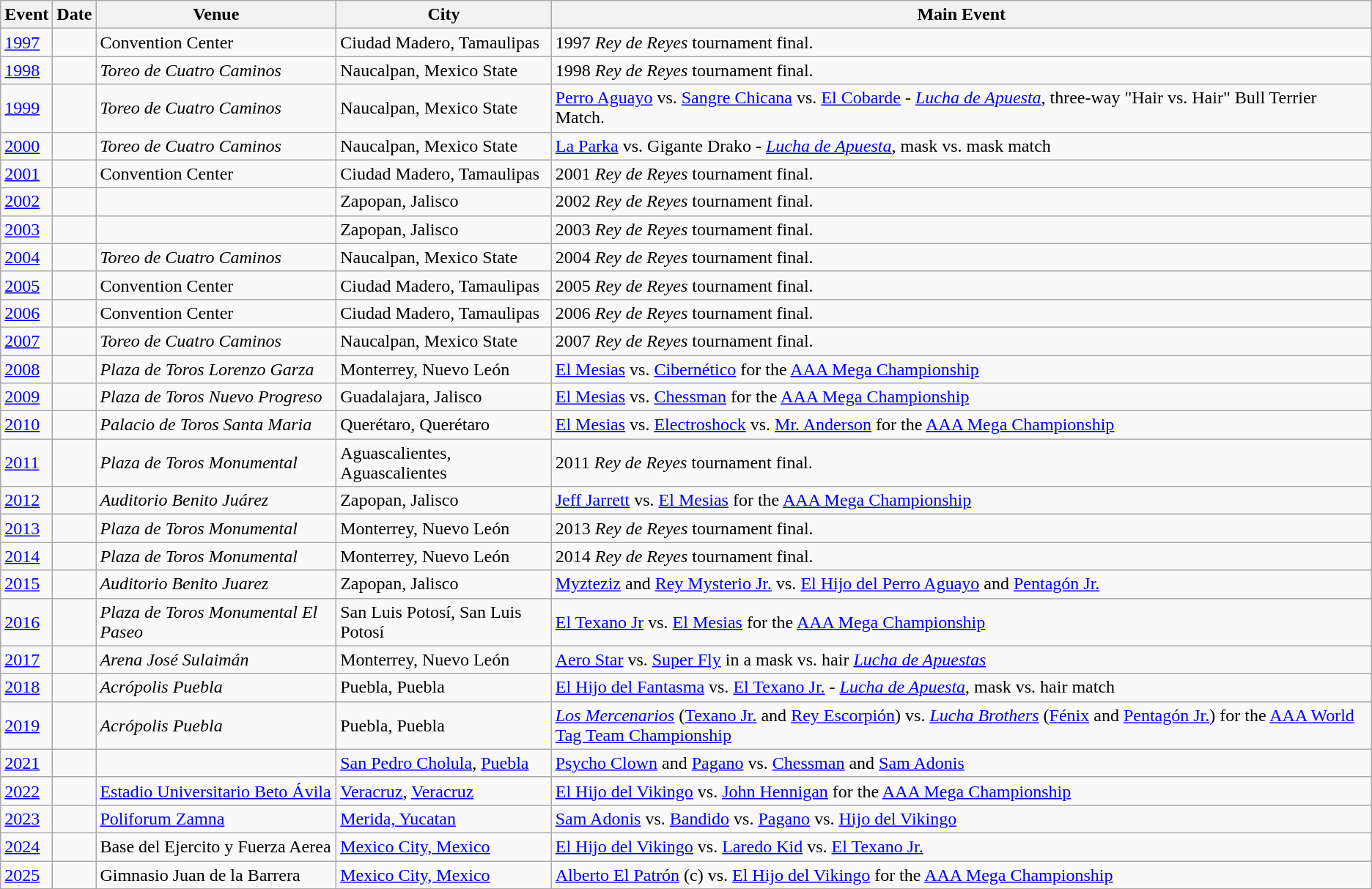<table class="wikitable" align="center">
<tr>
<th>Event</th>
<th>Date</th>
<th>Venue</th>
<th>City</th>
<th>Main Event</th>
</tr>
<tr>
<td><a href='#'>1997</a></td>
<td></td>
<td>Convention Center</td>
<td>Ciudad Madero, Tamaulipas</td>
<td>1997 <em>Rey de Reyes</em> tournament final.</td>
</tr>
<tr>
<td><a href='#'>1998</a></td>
<td></td>
<td><em>Toreo de Cuatro Caminos</em></td>
<td>Naucalpan, Mexico State</td>
<td>1998 <em>Rey de Reyes</em> tournament final.</td>
</tr>
<tr>
<td><a href='#'>1999</a></td>
<td></td>
<td><em>Toreo de Cuatro Caminos</em></td>
<td>Naucalpan, Mexico State</td>
<td><a href='#'>Perro Aguayo</a> vs. <a href='#'>Sangre Chicana</a> vs. <a href='#'>El Cobarde</a> - <em><a href='#'>Lucha de Apuesta</a></em>, three-way "Hair vs. Hair" Bull Terrier Match.</td>
</tr>
<tr>
<td><a href='#'>2000</a></td>
<td></td>
<td><em>Toreo de Cuatro Caminos</em></td>
<td>Naucalpan, Mexico State</td>
<td><a href='#'>La Parka</a> vs. Gigante Drako - <em><a href='#'>Lucha de Apuesta</a></em>, mask vs. mask match</td>
</tr>
<tr>
<td><a href='#'>2001</a></td>
<td></td>
<td>Convention Center</td>
<td>Ciudad Madero, Tamaulipas</td>
<td>2001 <em>Rey de Reyes</em> tournament final.</td>
</tr>
<tr>
<td><a href='#'>2002</a></td>
<td></td>
<td> </td>
<td>Zapopan, Jalisco</td>
<td>2002 <em>Rey de Reyes</em> tournament final.</td>
</tr>
<tr>
<td><a href='#'>2003</a></td>
<td></td>
<td> </td>
<td>Zapopan, Jalisco</td>
<td>2003 <em>Rey de Reyes</em> tournament final.</td>
</tr>
<tr>
<td><a href='#'>2004</a></td>
<td></td>
<td><em>Toreo de Cuatro Caminos</em></td>
<td>Naucalpan, Mexico State</td>
<td>2004 <em>Rey de Reyes</em> tournament final.</td>
</tr>
<tr>
<td><a href='#'>2005</a></td>
<td></td>
<td>Convention Center</td>
<td>Ciudad Madero, Tamaulipas</td>
<td>2005 <em>Rey de Reyes</em> tournament final.</td>
</tr>
<tr>
<td><a href='#'>2006</a></td>
<td></td>
<td>Convention Center</td>
<td>Ciudad Madero, Tamaulipas</td>
<td>2006 <em>Rey de Reyes</em> tournament final.</td>
</tr>
<tr>
<td><a href='#'>2007</a></td>
<td></td>
<td><em>Toreo de Cuatro Caminos</em></td>
<td>Naucalpan, Mexico State</td>
<td>2007 <em>Rey de Reyes</em> tournament final.</td>
</tr>
<tr>
<td><a href='#'>2008</a></td>
<td></td>
<td><em>Plaza de Toros Lorenzo Garza</em></td>
<td>Monterrey, Nuevo León</td>
<td><a href='#'>El Mesias</a> vs. <a href='#'>Cibernético</a> for the <a href='#'>AAA Mega Championship</a></td>
</tr>
<tr>
<td><a href='#'>2009</a></td>
<td></td>
<td><em>Plaza de Toros Nuevo Progreso</em></td>
<td>Guadalajara, Jalisco</td>
<td><a href='#'>El Mesias</a> vs. <a href='#'>Chessman</a> for the <a href='#'>AAA Mega Championship</a></td>
</tr>
<tr>
<td><a href='#'>2010</a></td>
<td></td>
<td><em>Palacio de Toros Santa Maria</em></td>
<td>Querétaro, Querétaro</td>
<td><a href='#'>El Mesias</a> vs. <a href='#'>Electroshock</a> vs. <a href='#'>Mr. Anderson</a> for the <a href='#'>AAA Mega Championship</a></td>
</tr>
<tr>
<td><a href='#'>2011</a></td>
<td></td>
<td><em>Plaza de Toros Monumental</em></td>
<td>Aguascalientes, Aguascalientes</td>
<td>2011 <em>Rey de Reyes</em> tournament final.</td>
</tr>
<tr>
<td><a href='#'>2012</a></td>
<td></td>
<td><em>Auditorio Benito Juárez</em></td>
<td>Zapopan, Jalisco</td>
<td><a href='#'>Jeff Jarrett</a> vs. <a href='#'>El Mesias</a> for the <a href='#'>AAA Mega Championship</a></td>
</tr>
<tr>
<td><a href='#'>2013</a></td>
<td></td>
<td><em>Plaza de Toros Monumental</em></td>
<td>Monterrey, Nuevo León</td>
<td>2013 <em>Rey de Reyes</em> tournament final.</td>
</tr>
<tr>
<td><a href='#'>2014</a></td>
<td></td>
<td><em>Plaza de Toros Monumental</em></td>
<td>Monterrey, Nuevo León</td>
<td>2014 <em>Rey de Reyes</em> tournament final.</td>
</tr>
<tr>
<td><a href='#'>2015</a></td>
<td></td>
<td><em>Auditorio Benito Juarez</em></td>
<td>Zapopan, Jalisco</td>
<td><a href='#'>Myzteziz</a> and <a href='#'>Rey Mysterio Jr.</a> vs. <a href='#'>El Hijo del Perro Aguayo</a> and <a href='#'>Pentagón Jr.</a></td>
</tr>
<tr>
<td><a href='#'>2016</a></td>
<td></td>
<td><em>Plaza de Toros Monumental El Paseo</em></td>
<td>San Luis Potosí, San Luis Potosí</td>
<td><a href='#'>El Texano Jr</a> vs. <a href='#'>El Mesias</a> for the <a href='#'>AAA Mega Championship</a></td>
</tr>
<tr>
<td><a href='#'>2017</a></td>
<td></td>
<td><em>Arena José Sulaimán</em></td>
<td>Monterrey, Nuevo León</td>
<td><a href='#'>Aero Star</a> vs. <a href='#'>Super Fly</a> in a mask vs. hair <em><a href='#'>Lucha de Apuestas</a></em></td>
</tr>
<tr>
<td><a href='#'>2018</a></td>
<td></td>
<td><em>Acrópolis Puebla</em></td>
<td>Puebla, Puebla</td>
<td><a href='#'>El Hijo del Fantasma</a> vs. <a href='#'>El Texano Jr.</a> - <em><a href='#'>Lucha de Apuesta</a></em>, mask vs. hair match</td>
</tr>
<tr>
<td><a href='#'>2019</a></td>
<td></td>
<td><em>Acrópolis Puebla</em></td>
<td>Puebla, Puebla</td>
<td><em><a href='#'>Los Mercenarios</a></em> (<a href='#'>Texano Jr.</a> and <a href='#'>Rey Escorpión</a>) vs. <em><a href='#'>Lucha Brothers</a></em> (<a href='#'>Fénix</a> and <a href='#'>Pentagón Jr.</a>) for the <a href='#'>AAA World Tag Team Championship</a></td>
</tr>
<tr>
<td><a href='#'>2021</a></td>
<td></td>
<td></td>
<td><a href='#'>San Pedro Cholula</a>, <a href='#'>Puebla</a></td>
<td><a href='#'>Psycho Clown</a> and <a href='#'>Pagano</a> vs. <a href='#'>Chessman</a> and <a href='#'>Sam Adonis</a></td>
</tr>
<tr>
<td><a href='#'>2022</a></td>
<td></td>
<td><a href='#'>Estadio Universitario Beto Ávila</a></td>
<td><a href='#'>Veracruz</a>, <a href='#'>Veracruz</a></td>
<td><a href='#'>El Hijo del Vikingo</a> vs. <a href='#'>John Hennigan</a> for the <a href='#'>AAA Mega Championship</a></td>
</tr>
<tr>
<td><a href='#'>2023</a></td>
<td></td>
<td><a href='#'>Poliforum Zamna</a></td>
<td><a href='#'>Merida, Yucatan</a></td>
<td><a href='#'>Sam Adonis</a> vs. <a href='#'>Bandido</a> vs. <a href='#'>Pagano</a> vs. <a href='#'>Hijo del Vikingo</a></td>
</tr>
<tr>
<td><a href='#'>2024</a></td>
<td></td>
<td>Base del Ejercito y Fuerza Aerea</td>
<td><a href='#'>Mexico City, Mexico</a></td>
<td><a href='#'>El Hijo del Vikingo</a> vs. <a href='#'>Laredo Kid</a> vs. <a href='#'>El Texano Jr.</a></td>
</tr>
<tr>
<td><a href='#'>2025</a></td>
<td></td>
<td>Gimnasio Juan de la Barrera</td>
<td><a href='#'>Mexico City, Mexico</a></td>
<td><a href='#'>Alberto El Patrón</a> (c) vs. <a href='#'>El Hijo del Vikingo</a> for the <a href='#'>AAA Mega Championship</a></td>
</tr>
</table>
